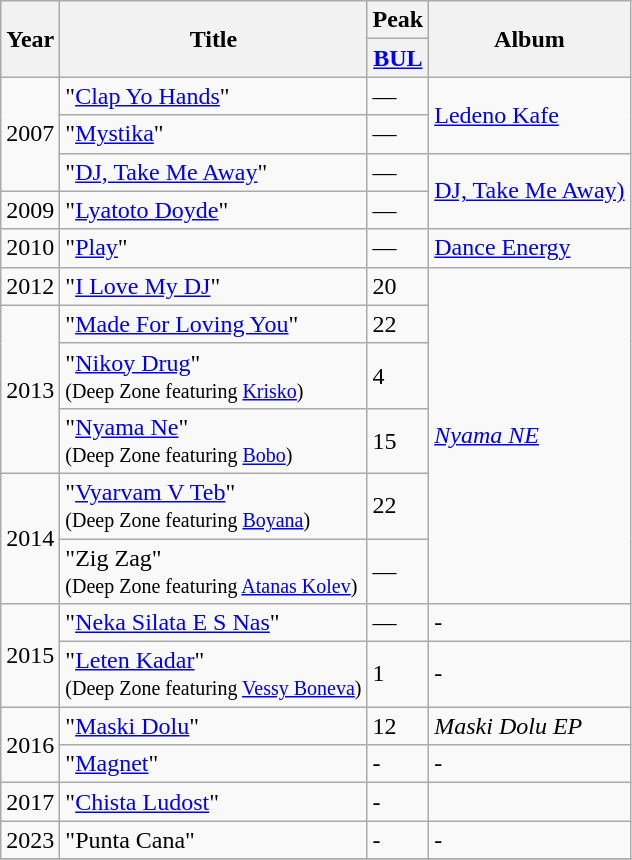<table class="wikitable">
<tr>
<th rowspan="2">Year</th>
<th rowspan="2">Title</th>
<th>Peak</th>
<th rowspan="2">Album</th>
</tr>
<tr>
<th><a href='#'>BUL</a></th>
</tr>
<tr>
<td rowspan="3">2007</td>
<td>"<a href='#'>Clap Yo Hands</a>"</td>
<td>—</td>
<td rowspan="2"><a href='#'>Ledeno Kafe</a></td>
</tr>
<tr>
<td>"<a href='#'>Mystika</a>"</td>
<td>—</td>
</tr>
<tr>
<td>"<a href='#'>DJ, Take Me Away</a>"</td>
<td>—</td>
<td rowspan="2"><a href='#'>DJ, Take Me Away)</a></td>
</tr>
<tr>
<td>2009</td>
<td>"<a href='#'>Lyatoto Doyde</a>"</td>
<td>—</td>
</tr>
<tr>
<td>2010</td>
<td>"<a href='#'>Play</a>"</td>
<td>—</td>
<td><a href='#'>Dance Energy</a></td>
</tr>
<tr>
<td>2012</td>
<td>"<a href='#'>I Love My DJ</a>"</td>
<td>20</td>
<td rowspan="6"><em><a href='#'>Nyama NE</a></em></td>
</tr>
<tr>
<td rowspan="3">2013</td>
<td>"<a href='#'>Made For Loving You</a>"</td>
<td>22</td>
</tr>
<tr>
<td>"<a href='#'>Nikoy Drug</a>"<br><small>(Deep Zone featuring <a href='#'>Krisko</a>)</small></td>
<td>4</td>
</tr>
<tr>
<td>"<a href='#'>Nyama Ne</a>"<br><small>(Deep Zone featuring <a href='#'>Bobo</a>)</small></td>
<td>15</td>
</tr>
<tr>
<td rowspan="2">2014</td>
<td>"<a href='#'>Vyarvam V Teb</a>"<br><small>(Deep Zone featuring <a href='#'>Boyana</a>)</small></td>
<td>22</td>
</tr>
<tr>
<td>"Zig Zag"<br><small>(Deep Zone featuring <a href='#'>Atanas Kolev</a>)</small></td>
<td>—</td>
</tr>
<tr>
<td rowspan="2">2015</td>
<td>"<a href='#'>Neka Silata E S Nas</a>"</td>
<td>—</td>
<td>-</td>
</tr>
<tr>
<td>"<a href='#'>Leten Kadar</a>"<br><small>(Deep Zone featuring <a href='#'>Vessy Boneva</a>)</small></td>
<td>1</td>
<td>-</td>
</tr>
<tr>
<td rowspan="2">2016</td>
<td>"<a href='#'>Maski Dolu</a>"</td>
<td>12</td>
<td><em>Maski Dolu EP</em></td>
</tr>
<tr>
<td>"<a href='#'>Magnet</a>"</td>
<td>-</td>
<td>-</td>
</tr>
<tr>
<td>2017</td>
<td>"<a href='#'>Chista Ludost</a>"</td>
<td>-</td>
</tr>
<tr>
<td>2023</td>
<td>"Punta Cana"</td>
<td>-</td>
<td>-</td>
</tr>
<tr>
</tr>
</table>
